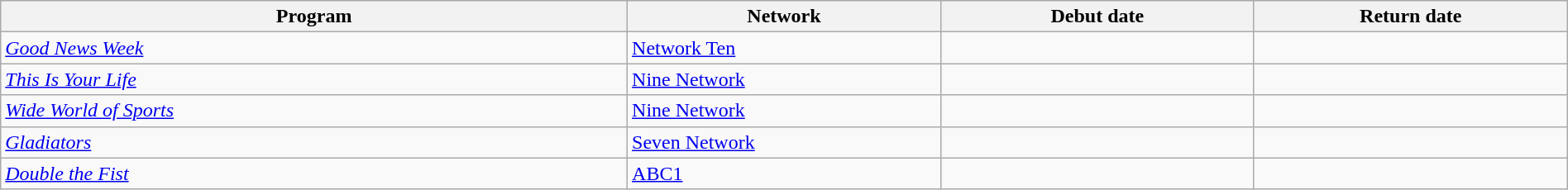<table class="wikitable sortable" width="100%">
<tr bgcolor="#efefef">
<th width=40%>Program</th>
<th width=20%>Network</th>
<th width=20%>Debut date</th>
<th width=20%>Return date</th>
</tr>
<tr>
<td><em><a href='#'>Good News Week</a></em></td>
<td><a href='#'>Network Ten</a></td>
<td></td>
<td></td>
</tr>
<tr>
<td><em><a href='#'>This Is Your Life</a></em></td>
<td><a href='#'>Nine Network</a></td>
<td></td>
<td></td>
</tr>
<tr>
<td><em><a href='#'>Wide World of Sports</a></em></td>
<td><a href='#'>Nine Network</a></td>
<td></td>
<td></td>
</tr>
<tr>
<td><em><a href='#'>Gladiators</a></em></td>
<td><a href='#'>Seven Network</a></td>
<td></td>
<td></td>
</tr>
<tr>
<td><em><a href='#'>Double the Fist</a></em></td>
<td><a href='#'>ABC1</a></td>
<td></td>
<td></td>
</tr>
</table>
